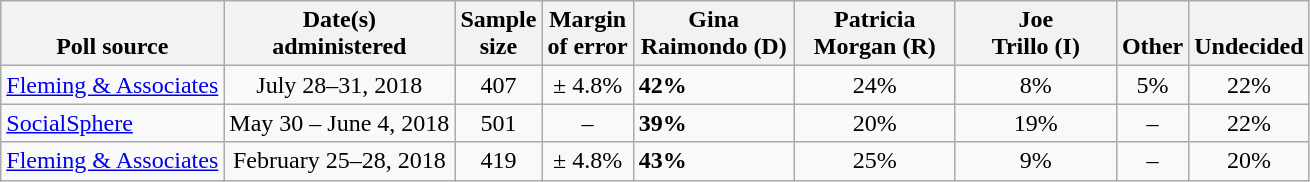<table class="wikitable">
<tr valign=bottom>
<th>Poll source</th>
<th>Date(s)<br>administered</th>
<th>Sample<br>size</th>
<th>Margin<br>of error</th>
<th style="width:100px;">Gina<br>Raimondo (D)</th>
<th style="width:100px;">Patricia<br>Morgan (R)</th>
<th style="width:100px;">Joe<br>Trillo (I)</th>
<th>Other</th>
<th>Undecided</th>
</tr>
<tr>
<td><a href='#'>Fleming & Associates</a></td>
<td align=center>July 28–31, 2018</td>
<td align=center>407</td>
<td align=center>± 4.8%</td>
<td><strong>42%</strong></td>
<td align=center>24%</td>
<td align=center>8%</td>
<td align=center>5%</td>
<td align=center>22%</td>
</tr>
<tr>
<td><a href='#'>SocialSphere</a></td>
<td align=center>May 30 – June 4, 2018</td>
<td align=center>501</td>
<td align=center>–</td>
<td><strong>39%</strong></td>
<td align=center>20%</td>
<td align=center>19%</td>
<td align=center>–</td>
<td align=center>22%</td>
</tr>
<tr>
<td><a href='#'>Fleming & Associates</a></td>
<td align=center>February 25–28, 2018</td>
<td align=center>419</td>
<td align=center>± 4.8%</td>
<td><strong>43%</strong></td>
<td align=center>25%</td>
<td align=center>9%</td>
<td align=center>–</td>
<td align=center>20%</td>
</tr>
</table>
